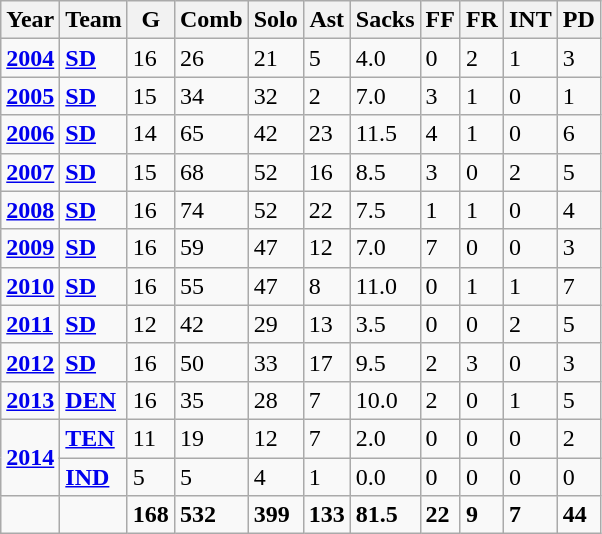<table class="wikitable">
<tr>
<th>Year</th>
<th>Team</th>
<th>G</th>
<th>Comb</th>
<th>Solo</th>
<th>Ast</th>
<th>Sacks</th>
<th>FF</th>
<th>FR</th>
<th>INT</th>
<th>PD</th>
</tr>
<tr>
<td><a href='#'><strong>2004</strong></a></td>
<td><a href='#'><strong>SD</strong></a></td>
<td>16</td>
<td>26</td>
<td>21</td>
<td>5</td>
<td>4.0</td>
<td>0</td>
<td>2</td>
<td>1</td>
<td>3</td>
</tr>
<tr>
<td><a href='#'><strong>2005</strong></a></td>
<td><a href='#'><strong>SD</strong></a></td>
<td>15</td>
<td>34</td>
<td>32</td>
<td>2</td>
<td>7.0</td>
<td>3</td>
<td>1</td>
<td>0</td>
<td>1</td>
</tr>
<tr>
<td><a href='#'><strong>2006</strong></a></td>
<td><a href='#'><strong>SD</strong></a></td>
<td>14</td>
<td>65</td>
<td>42</td>
<td>23</td>
<td>11.5</td>
<td>4</td>
<td>1</td>
<td>0</td>
<td>6</td>
</tr>
<tr>
<td><a href='#'><strong>2007</strong></a></td>
<td><a href='#'><strong>SD</strong></a></td>
<td>15</td>
<td>68</td>
<td>52</td>
<td>16</td>
<td>8.5</td>
<td>3</td>
<td>0</td>
<td>2</td>
<td>5</td>
</tr>
<tr>
<td><a href='#'><strong>2008</strong></a></td>
<td><a href='#'><strong>SD</strong></a></td>
<td>16</td>
<td>74</td>
<td>52</td>
<td>22</td>
<td>7.5</td>
<td>1</td>
<td>1</td>
<td>0</td>
<td>4</td>
</tr>
<tr>
<td><a href='#'><strong>2009</strong></a></td>
<td><a href='#'><strong>SD</strong></a></td>
<td>16</td>
<td>59</td>
<td>47</td>
<td>12</td>
<td>7.0</td>
<td>7</td>
<td>0</td>
<td>0</td>
<td>3</td>
</tr>
<tr>
<td><a href='#'><strong>2010</strong></a></td>
<td><a href='#'><strong>SD</strong></a></td>
<td>16</td>
<td>55</td>
<td>47</td>
<td>8</td>
<td>11.0</td>
<td>0</td>
<td>1</td>
<td>1</td>
<td>7</td>
</tr>
<tr>
<td><a href='#'><strong>2011</strong></a></td>
<td><a href='#'><strong>SD</strong></a></td>
<td>12</td>
<td>42</td>
<td>29</td>
<td>13</td>
<td>3.5</td>
<td>0</td>
<td>0</td>
<td>2</td>
<td>5</td>
</tr>
<tr>
<td><a href='#'><strong>2012</strong></a></td>
<td><a href='#'><strong>SD</strong></a></td>
<td>16</td>
<td>50</td>
<td>33</td>
<td>17</td>
<td>9.5</td>
<td>2</td>
<td>3</td>
<td>0</td>
<td>3</td>
</tr>
<tr>
<td><a href='#'><strong>2013</strong></a></td>
<td><a href='#'><strong>DEN</strong></a></td>
<td>16</td>
<td>35</td>
<td>28</td>
<td>7</td>
<td>10.0</td>
<td>2</td>
<td>0</td>
<td>1</td>
<td>5</td>
</tr>
<tr>
<td rowspan="2"><a href='#'><strong>2014</strong></a></td>
<td><a href='#'><strong>TEN</strong></a></td>
<td>11</td>
<td>19</td>
<td>12</td>
<td>7</td>
<td>2.0</td>
<td>0</td>
<td>0</td>
<td>0</td>
<td>2</td>
</tr>
<tr>
<td><a href='#'><strong>IND</strong></a></td>
<td>5</td>
<td>5</td>
<td>4</td>
<td>1</td>
<td>0.0</td>
<td>0</td>
<td>0</td>
<td>0</td>
<td>0</td>
</tr>
<tr>
<td></td>
<td></td>
<td><strong>168</strong></td>
<td><strong>532</strong></td>
<td><strong>399</strong></td>
<td><strong>133</strong></td>
<td><strong>81.5</strong></td>
<td><strong>22</strong></td>
<td><strong>9</strong></td>
<td><strong>7</strong></td>
<td><strong>44</strong></td>
</tr>
</table>
